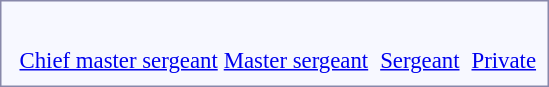<table style="border:1px solid #8888aa; background-color:#f7f8ff; padding:5px; font-size:95%; margin: 0px 12px 12px 0px;">
<tr style="text-align:center;">
<td colspan=1 rowspan=2></td>
<td colspan=6></td>
<td colspan=2></td>
<td colspan=14 rowspan=2></td>
<td colspan=4></td>
<td colspan=8 rowspan=2></td>
<td colspan=2></td>
</tr>
<tr style="text-align:center;">
<td colspan=6><br><a href='#'>Chief master sergeant</a></td>
<td colspan=2><br><a href='#'>Master sergeant</a></td>
<td colspan=4><br><a href='#'>Sergeant</a></td>
<td colspan=2><br><a href='#'>Private</a></td>
</tr>
</table>
